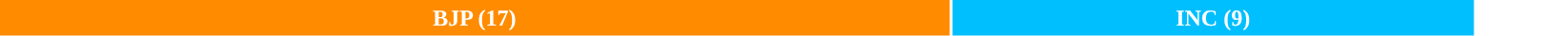<table style="width:88%; text-align:center;">
<tr style="color:white; height:25px;">
<td style="background:DarkOrange; width:60%;"><strong>BJP (17)</strong></td>
<td style="background:DeepSkyBlue; width:33%;"><strong>INC (9)</strong></td>
<td style="background:"><strong>JDS (2)</strong></td>
</tr>
<tr>
</tr>
</table>
